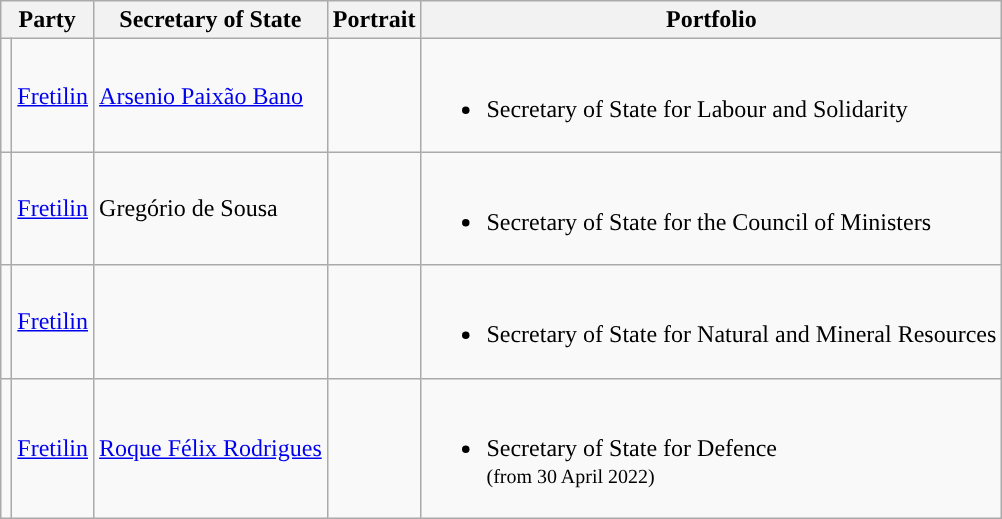<table class="wikitable sortable">
<tr>
<th colspan="2">Party</th>
<th>Secretary of State</th>
<th>Portrait</th>
<th>Portfolio</th>
</tr>
<tr>
<td style="background:"></td>
<td><a href='#'>Fretilin</a></td>
<td><a href='#'>Arsenio Paixão Bano</a></td>
<td></td>
<td><br><ul><li>Secretary of State for Labour and Solidarity</li></ul></td>
</tr>
<tr>
<td style="background:"></td>
<td><a href='#'>Fretilin</a></td>
<td>Gregório de Sousa</td>
<td></td>
<td><br><ul><li>Secretary of State for the Council of Ministers</li></ul></td>
</tr>
<tr>
<td style="background:"></td>
<td><a href='#'>Fretilin</a></td>
<td></td>
<td></td>
<td><br><ul><li>Secretary of State for Natural and Mineral Resources</li></ul></td>
</tr>
<tr>
<td style="background:"></td>
<td><a href='#'>Fretilin</a></td>
<td><a href='#'>Roque Félix Rodrigues</a></td>
<td></td>
<td><br><ul><li>Secretary of State for Defence<br><small>(from 30 April 2022)</small></li></ul></td>
</tr>
</table>
